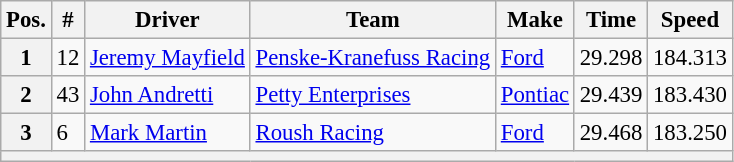<table class="wikitable" style="font-size:95%">
<tr>
<th>Pos.</th>
<th>#</th>
<th>Driver</th>
<th>Team</th>
<th>Make</th>
<th>Time</th>
<th>Speed</th>
</tr>
<tr>
<th>1</th>
<td>12</td>
<td><a href='#'>Jeremy Mayfield</a></td>
<td><a href='#'>Penske-Kranefuss Racing</a></td>
<td><a href='#'>Ford</a></td>
<td>29.298</td>
<td>184.313</td>
</tr>
<tr>
<th>2</th>
<td>43</td>
<td><a href='#'>John Andretti</a></td>
<td><a href='#'>Petty Enterprises</a></td>
<td><a href='#'>Pontiac</a></td>
<td>29.439</td>
<td>183.430</td>
</tr>
<tr>
<th>3</th>
<td>6</td>
<td><a href='#'>Mark Martin</a></td>
<td><a href='#'>Roush Racing</a></td>
<td><a href='#'>Ford</a></td>
<td>29.468</td>
<td>183.250</td>
</tr>
<tr>
<th colspan="7"></th>
</tr>
</table>
